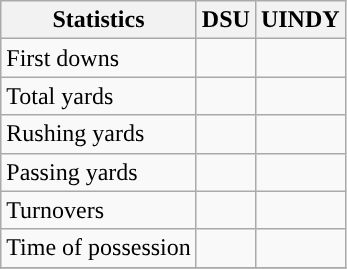<table class="wikitable" style="float: left;">
<tr>
<th>Statistics</th>
<th>DSU</th>
<th>UINDY</th>
</tr>
<tr>
<td>First downs</td>
<td></td>
<td></td>
</tr>
<tr>
<td>Total yards</td>
<td></td>
<td></td>
</tr>
<tr>
<td>Rushing yards</td>
<td></td>
<td></td>
</tr>
<tr>
<td>Passing yards</td>
<td></td>
<td></td>
</tr>
<tr>
<td>Turnovers</td>
<td></td>
<td></td>
</tr>
<tr>
<td>Time of possession</td>
<td></td>
<td></td>
</tr>
<tr>
</tr>
</table>
